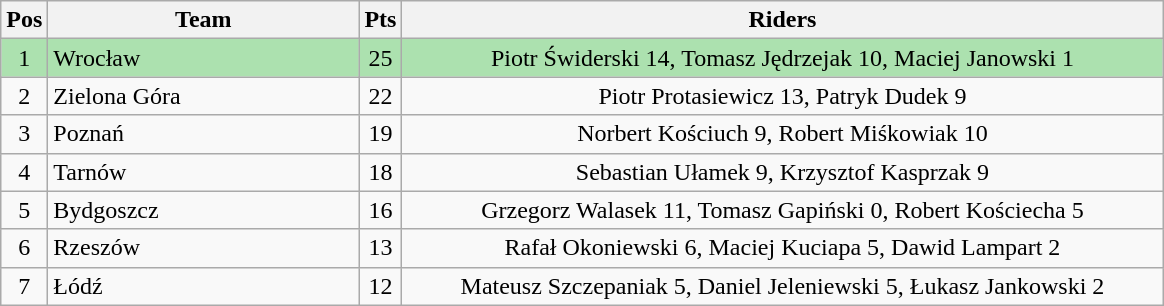<table class="wikitable" style="font-size: 100%">
<tr>
<th width=20>Pos</th>
<th width=200>Team</th>
<th width=20>Pts</th>
<th width=500>Riders</th>
</tr>
<tr align=center style="background:#ACE1AF;">
<td>1</td>
<td align="left">Wrocław</td>
<td>25</td>
<td>Piotr Świderski 14, Tomasz Jędrzejak 10, Maciej Janowski 1</td>
</tr>
<tr align=center>
<td>2</td>
<td align="left">Zielona Góra</td>
<td>22</td>
<td>Piotr Protasiewicz 13, Patryk Dudek 9</td>
</tr>
<tr align=center>
<td>3</td>
<td align="left">Poznań</td>
<td>19</td>
<td>Norbert Kościuch 9, Robert Miśkowiak 10</td>
</tr>
<tr align=center>
<td>4</td>
<td align="left">Tarnów</td>
<td>18</td>
<td>Sebastian Ułamek 9, Krzysztof Kasprzak 9</td>
</tr>
<tr align=center>
<td>5</td>
<td align="left">Bydgoszcz</td>
<td>16</td>
<td>Grzegorz Walasek 11, Tomasz Gapiński 0, Robert Kościecha 5</td>
</tr>
<tr align=center>
<td>6</td>
<td align="left">Rzeszów</td>
<td>13</td>
<td>Rafał Okoniewski 6, Maciej Kuciapa 5, Dawid Lampart 2</td>
</tr>
<tr align=center>
<td>7</td>
<td align="left">Łódź</td>
<td>12</td>
<td>Mateusz Szczepaniak 5, Daniel Jeleniewski 5, Łukasz Jankowski 2</td>
</tr>
</table>
